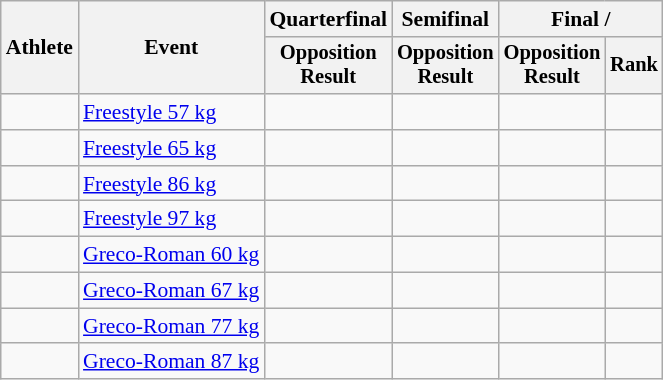<table class=wikitable style=font-size:90%;text-align:center>
<tr>
<th rowspan=2>Athlete</th>
<th rowspan=2>Event</th>
<th>Quarterfinal</th>
<th>Semifinal</th>
<th colspan=2>Final / </th>
</tr>
<tr style=font-size:95%>
<th>Opposition<br>Result</th>
<th>Opposition<br>Result</th>
<th>Opposition<br>Result</th>
<th>Rank</th>
</tr>
<tr>
<td align=left></td>
<td align=left><a href='#'>Freestyle 57 kg</a></td>
<td></td>
<td></td>
<td></td>
<td></td>
</tr>
<tr>
<td align=left></td>
<td align=left><a href='#'>Freestyle 65 kg</a></td>
<td></td>
<td></td>
<td></td>
<td></td>
</tr>
<tr>
<td align=left></td>
<td align=left><a href='#'>Freestyle 86 kg</a></td>
<td></td>
<td></td>
<td></td>
<td></td>
</tr>
<tr>
<td align=left></td>
<td align=left><a href='#'>Freestyle 97 kg</a></td>
<td></td>
<td></td>
<td></td>
<td></td>
</tr>
<tr>
<td align=left></td>
<td align=left><a href='#'>Greco-Roman 60 kg</a></td>
<td></td>
<td></td>
<td></td>
<td></td>
</tr>
<tr>
<td align=left></td>
<td align=left><a href='#'>Greco-Roman 67 kg</a></td>
<td></td>
<td></td>
<td></td>
<td></td>
</tr>
<tr>
<td align=left></td>
<td align=left><a href='#'>Greco-Roman 77 kg</a></td>
<td></td>
<td></td>
<td></td>
<td></td>
</tr>
<tr>
<td align=left></td>
<td align=left><a href='#'>Greco-Roman 87 kg</a></td>
<td></td>
<td></td>
<td></td>
<td></td>
</tr>
</table>
